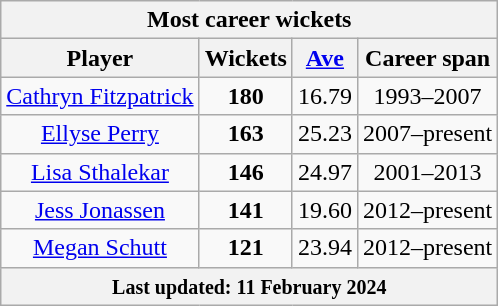<table class="wikitable" style="text-align: center;">
<tr>
<th colspan=4>Most career wickets</th>
</tr>
<tr>
<th>Player</th>
<th>Wickets</th>
<th><a href='#'>Ave</a></th>
<th>Career span</th>
</tr>
<tr>
<td><a href='#'>Cathryn Fitzpatrick</a></td>
<td><strong>180</strong></td>
<td>16.79</td>
<td>1993–2007</td>
</tr>
<tr>
<td><a href='#'>Ellyse Perry</a></td>
<td><strong>163</strong></td>
<td>25.23</td>
<td>2007–present</td>
</tr>
<tr>
<td><a href='#'>Lisa Sthalekar</a></td>
<td><strong>146</strong></td>
<td>24.97</td>
<td>2001–2013</td>
</tr>
<tr>
<td><a href='#'>Jess Jonassen</a></td>
<td><strong>141</strong></td>
<td>19.60</td>
<td>2012–present</td>
</tr>
<tr>
<td><a href='#'>Megan Schutt</a></td>
<td><strong>121</strong></td>
<td>23.94</td>
<td>2012–present</td>
</tr>
<tr>
<th colspan=4><small>Last updated: 11 February 2024</small></th>
</tr>
</table>
